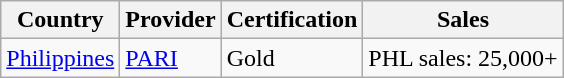<table class="wikitable">
<tr>
<th>Country</th>
<th>Provider</th>
<th>Certification</th>
<th>Sales</th>
</tr>
<tr>
<td><a href='#'>Philippines</a></td>
<td><a href='#'>PARI</a></td>
<td>Gold</td>
<td>PHL sales: 25,000+</td>
</tr>
</table>
